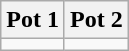<table class="wikitable">
<tr>
<th>Pot 1</th>
<th>Pot 2</th>
</tr>
<tr style="vertical-align:top">
<td></td>
<td></td>
</tr>
</table>
